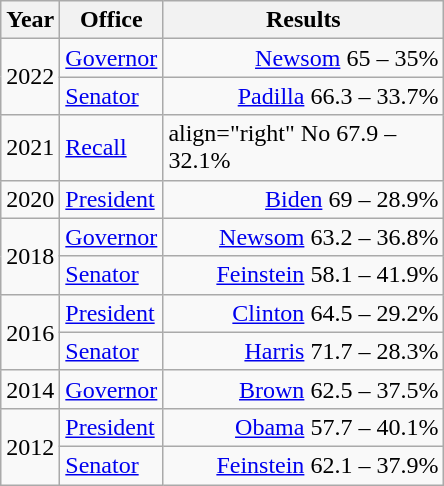<table class=wikitable>
<tr>
<th width="30">Year</th>
<th width="60">Office</th>
<th width="180">Results</th>
</tr>
<tr>
<td rowspan="2">2022</td>
<td><a href='#'>Governor</a></td>
<td align="right" ><a href='#'>Newsom</a> 65 – 35%</td>
</tr>
<tr>
<td><a href='#'>Senator</a></td>
<td align="right" ><a href='#'>Padilla</a> 66.3 – 33.7%</td>
</tr>
<tr>
<td>2021</td>
<td><a href='#'>Recall</a></td>
<td>align="right"  No 67.9 – 32.1%</td>
</tr>
<tr>
<td rowspan="1">2020</td>
<td><a href='#'>President</a></td>
<td align="right" ><a href='#'>Biden</a> 69 – 28.9%</td>
</tr>
<tr>
<td rowspan="2">2018</td>
<td><a href='#'>Governor</a></td>
<td align="right" ><a href='#'>Newsom</a> 63.2 – 36.8%</td>
</tr>
<tr>
<td><a href='#'>Senator</a></td>
<td align="right" ><a href='#'>Feinstein</a> 58.1 – 41.9%</td>
</tr>
<tr>
<td rowspan="2">2016</td>
<td><a href='#'>President</a></td>
<td align="right" ><a href='#'>Clinton</a> 64.5 – 29.2%</td>
</tr>
<tr>
<td><a href='#'>Senator</a></td>
<td align="right" ><a href='#'>Harris</a> 71.7 – 28.3%</td>
</tr>
<tr>
<td>2014</td>
<td><a href='#'>Governor</a></td>
<td align="right" ><a href='#'>Brown</a> 62.5 – 37.5%</td>
</tr>
<tr>
<td rowspan="2">2012</td>
<td><a href='#'>President</a></td>
<td align="right" ><a href='#'>Obama</a> 57.7 – 40.1%</td>
</tr>
<tr>
<td><a href='#'>Senator</a></td>
<td align="right" ><a href='#'>Feinstein</a> 62.1 – 37.9%</td>
</tr>
</table>
